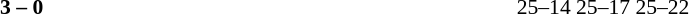<table width=100% cellspacing=1>
<tr>
<th width=20%></th>
<th width=12%></th>
<th width=20%></th>
<th width=33%></th>
<td></td>
</tr>
<tr style=font-size:90%>
<td align=right><strong></strong></td>
<td align=center><strong>3 – 0</strong></td>
<td></td>
<td>25–14 25–17 25–22</td>
</tr>
</table>
